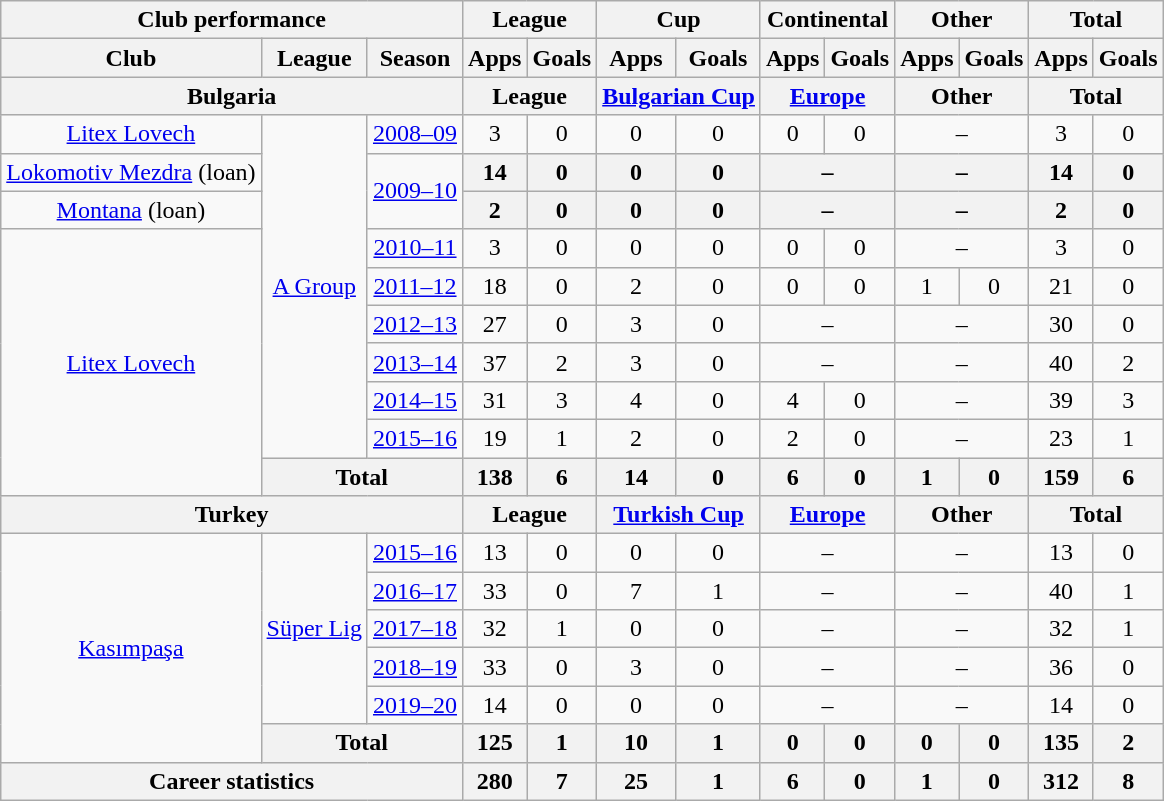<table class="wikitable" style="text-align: center">
<tr>
<th Colspan="3">Club performance</th>
<th Colspan="2">League</th>
<th Colspan="2">Cup</th>
<th Colspan="2">Continental</th>
<th Colspan="2">Other</th>
<th Colspan="3">Total</th>
</tr>
<tr>
<th>Club</th>
<th>League</th>
<th>Season</th>
<th>Apps</th>
<th>Goals</th>
<th>Apps</th>
<th>Goals</th>
<th>Apps</th>
<th>Goals</th>
<th>Apps</th>
<th>Goals</th>
<th>Apps</th>
<th>Goals</th>
</tr>
<tr>
<th Colspan="3">Bulgaria</th>
<th Colspan="2">League</th>
<th Colspan="2"><a href='#'>Bulgarian Cup</a></th>
<th Colspan="2"><a href='#'>Europe</a></th>
<th Colspan="2">Other</th>
<th Colspan="2">Total</th>
</tr>
<tr>
<td><a href='#'>Litex Lovech</a></td>
<td rowspan=9><a href='#'>A Group</a></td>
<td><a href='#'>2008–09</a></td>
<td>3</td>
<td>0</td>
<td>0</td>
<td>0</td>
<td>0</td>
<td>0</td>
<td colspan="2">–</td>
<td>3</td>
<td>0</td>
</tr>
<tr>
<td><a href='#'>Lokomotiv Mezdra</a> (loan)</td>
<td rowspan=2><a href='#'>2009–10</a></td>
<th>14</th>
<th>0</th>
<th>0</th>
<th>0</th>
<th colspan="2">–</th>
<th colspan="2">–</th>
<th>14</th>
<th>0</th>
</tr>
<tr>
<td><a href='#'>Montana</a> (loan)</td>
<th>2</th>
<th>0</th>
<th>0</th>
<th>0</th>
<th colspan="2">–</th>
<th colspan="2">–</th>
<th>2</th>
<th>0</th>
</tr>
<tr>
<td rowspan=7><a href='#'>Litex Lovech</a></td>
<td><a href='#'>2010–11</a></td>
<td>3</td>
<td>0</td>
<td>0</td>
<td>0</td>
<td>0</td>
<td>0</td>
<td colspan="2">–</td>
<td>3</td>
<td>0</td>
</tr>
<tr>
<td><a href='#'>2011–12</a></td>
<td>18</td>
<td>0</td>
<td>2</td>
<td>0</td>
<td>0</td>
<td>0</td>
<td>1</td>
<td>0</td>
<td>21</td>
<td>0</td>
</tr>
<tr>
<td><a href='#'>2012–13</a></td>
<td>27</td>
<td>0</td>
<td>3</td>
<td>0</td>
<td colspan="2">–</td>
<td colspan="2">–</td>
<td>30</td>
<td>0</td>
</tr>
<tr>
<td><a href='#'>2013–14</a></td>
<td>37</td>
<td>2</td>
<td>3</td>
<td>0</td>
<td colspan="2">–</td>
<td colspan="2">–</td>
<td>40</td>
<td>2</td>
</tr>
<tr>
<td><a href='#'>2014–15</a></td>
<td>31</td>
<td>3</td>
<td>4</td>
<td>0</td>
<td>4</td>
<td>0</td>
<td colspan="2">–</td>
<td>39</td>
<td>3</td>
</tr>
<tr>
<td><a href='#'>2015–16</a></td>
<td>19</td>
<td>1</td>
<td>2</td>
<td>0</td>
<td>2</td>
<td>0</td>
<td colspan="2">–</td>
<td>23</td>
<td>1</td>
</tr>
<tr>
<th colspan="2">Total</th>
<th>138</th>
<th>6</th>
<th>14</th>
<th>0</th>
<th>6</th>
<th>0</th>
<th>1</th>
<th>0</th>
<th>159</th>
<th>6</th>
</tr>
<tr>
<th Colspan="3">Turkey</th>
<th Colspan="2">League</th>
<th Colspan="2"><a href='#'>Turkish Cup</a></th>
<th Colspan="2"><a href='#'>Europe</a></th>
<th Colspan="2">Other</th>
<th Colspan="2">Total</th>
</tr>
<tr>
<td rowspan=6><a href='#'>Kasımpaşa</a></td>
<td rowspan=5><a href='#'>Süper Lig</a></td>
<td><a href='#'>2015–16</a></td>
<td>13</td>
<td>0</td>
<td>0</td>
<td>0</td>
<td colspan="2">–</td>
<td colspan="2">–</td>
<td>13</td>
<td>0</td>
</tr>
<tr>
<td><a href='#'>2016–17</a></td>
<td>33</td>
<td>0</td>
<td>7</td>
<td>1</td>
<td colspan="2">–</td>
<td colspan="2">–</td>
<td>40</td>
<td>1</td>
</tr>
<tr>
<td><a href='#'>2017–18</a></td>
<td>32</td>
<td>1</td>
<td>0</td>
<td>0</td>
<td colspan="2">–</td>
<td colspan="2">–</td>
<td>32</td>
<td>1</td>
</tr>
<tr>
<td><a href='#'>2018–19</a></td>
<td>33</td>
<td>0</td>
<td>3</td>
<td>0</td>
<td colspan="2">–</td>
<td colspan="2">–</td>
<td>36</td>
<td>0</td>
</tr>
<tr>
<td><a href='#'>2019–20</a></td>
<td>14</td>
<td>0</td>
<td>0</td>
<td>0</td>
<td colspan="2">–</td>
<td colspan="2">–</td>
<td>14</td>
<td>0</td>
</tr>
<tr>
<th colspan="2">Total</th>
<th>125</th>
<th>1</th>
<th>10</th>
<th>1</th>
<th>0</th>
<th>0</th>
<th>0</th>
<th>0</th>
<th>135</th>
<th>2</th>
</tr>
<tr>
<th colspan="3">Career statistics</th>
<th>280</th>
<th>7</th>
<th>25</th>
<th>1</th>
<th>6</th>
<th>0</th>
<th>1</th>
<th>0</th>
<th>312</th>
<th>8</th>
</tr>
</table>
